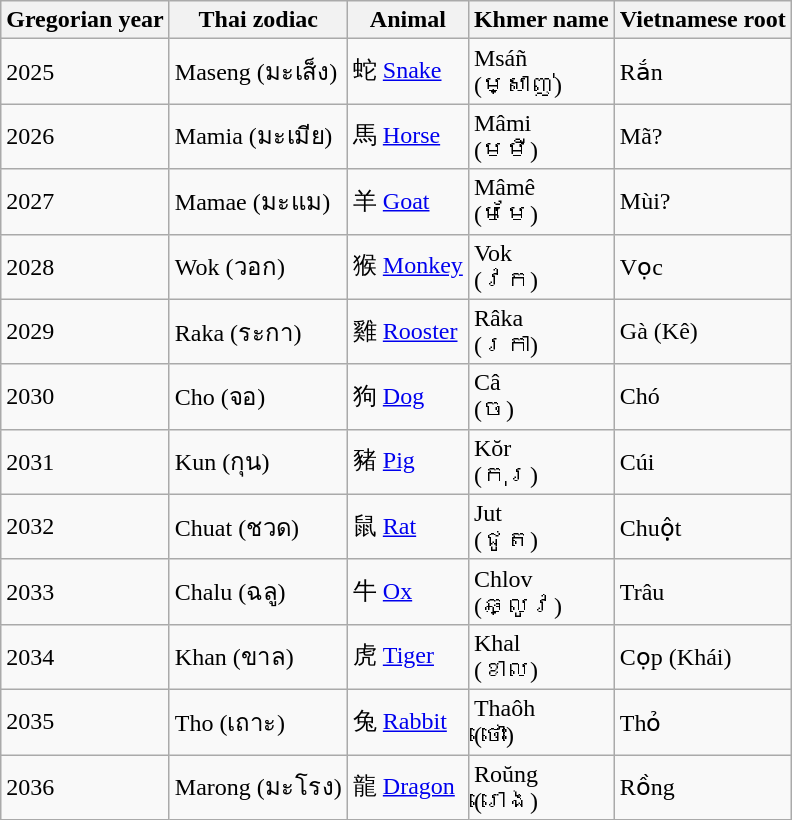<table class="wikitable" style="margin: 1em auto 1em auto">
<tr>
<th>Gregorian year</th>
<th>Thai zodiac</th>
<th>Animal</th>
<th>Khmer name</th>
<th>Vietnamese root</th>
</tr>
<tr>
<td>2025</td>
<td>Maseng (มะเส็ง)</td>
<td>蛇 <a href='#'>Snake</a></td>
<td>Msáñ<br>(ម្សាញ់)</td>
<td>Rắn</td>
</tr>
<tr>
<td>2026</td>
<td>Mamia (มะเมีย)</td>
<td>馬 <a href='#'>Horse</a></td>
<td>Mâmi<br>(មមី)</td>
<td>Mã?</td>
</tr>
<tr>
<td>2027</td>
<td>Mamae (มะแม)</td>
<td>羊 <a href='#'>Goat</a></td>
<td>Mâmê<br>(មមែ)</td>
<td>Mùi?</td>
</tr>
<tr>
<td>2028</td>
<td>Wok (วอก)</td>
<td>猴 <a href='#'>Monkey</a></td>
<td>Vok<br>(វក)</td>
<td>Vọc</td>
</tr>
<tr>
<td>2029</td>
<td>Raka (ระกา)</td>
<td>雞 <a href='#'>Rooster</a></td>
<td>Râka<br>(រកា)</td>
<td>Gà (Kê)</td>
</tr>
<tr>
<td>2030</td>
<td>Cho (จอ)</td>
<td>狗 <a href='#'>Dog</a></td>
<td>Câ<br>(ច)</td>
<td>Chó</td>
</tr>
<tr>
<td>2031</td>
<td>Kun (กุน)</td>
<td>豬 <a href='#'>Pig</a></td>
<td>Kŏr<br>(កុរ)</td>
<td>Cúi</td>
</tr>
<tr>
<td>2032</td>
<td>Chuat (ชวด)</td>
<td>鼠 <a href='#'>Rat</a></td>
<td>Jut<br>(ជូត)</td>
<td>Chuột</td>
</tr>
<tr>
<td>2033</td>
<td>Chalu (ฉลู)</td>
<td>牛 <a href='#'>Ox</a></td>
<td>Chlov<br>(ឆ្លូវ)</td>
<td>Trâu</td>
</tr>
<tr>
<td>2034</td>
<td>Khan (ขาล)</td>
<td>虎 <a href='#'>Tiger</a></td>
<td>Khal<br>(ខាល)</td>
<td>Cọp (Khái)</td>
</tr>
<tr>
<td>2035</td>
<td>Tho (เถาะ)</td>
<td>兔 <a href='#'>Rabbit</a></td>
<td>Thaôh<br>(ថោះ)</td>
<td>Thỏ</td>
</tr>
<tr>
<td>2036</td>
<td>Marong (มะโรง)</td>
<td>龍 <a href='#'>Dragon</a></td>
<td>Roŭng<br>(រោង)</td>
<td>Rồng</td>
</tr>
</table>
